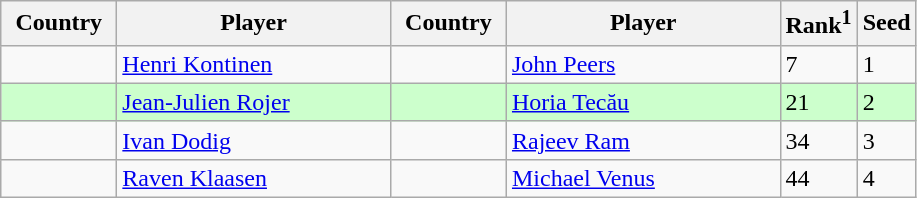<table class="sortable wikitable">
<tr>
<th width="70">Country</th>
<th width="175">Player</th>
<th width="70">Country</th>
<th width="175">Player</th>
<th>Rank<sup>1</sup></th>
<th>Seed</th>
</tr>
<tr>
<td></td>
<td><a href='#'>Henri Kontinen</a></td>
<td></td>
<td><a href='#'>John Peers</a></td>
<td>7</td>
<td>1</td>
</tr>
<tr style="background:#cfc;">
<td></td>
<td><a href='#'>Jean-Julien Rojer</a></td>
<td></td>
<td><a href='#'>Horia Tecău</a></td>
<td>21</td>
<td>2</td>
</tr>
<tr>
<td></td>
<td><a href='#'>Ivan Dodig</a></td>
<td></td>
<td><a href='#'>Rajeev Ram</a></td>
<td>34</td>
<td>3</td>
</tr>
<tr>
<td></td>
<td><a href='#'>Raven Klaasen</a></td>
<td></td>
<td><a href='#'>Michael Venus</a></td>
<td>44</td>
<td>4</td>
</tr>
</table>
